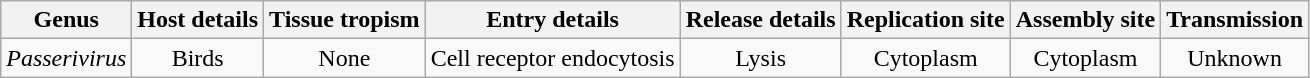<table class="wikitable sortable" style="text-align:center">
<tr>
<th>Genus</th>
<th>Host details</th>
<th>Tissue tropism</th>
<th>Entry details</th>
<th>Release details</th>
<th>Replication site</th>
<th>Assembly site</th>
<th>Transmission</th>
</tr>
<tr>
<td><em>Passerivirus</em></td>
<td>Birds</td>
<td>None</td>
<td>Cell receptor endocytosis</td>
<td>Lysis</td>
<td>Cytoplasm</td>
<td>Cytoplasm</td>
<td>Unknown</td>
</tr>
</table>
